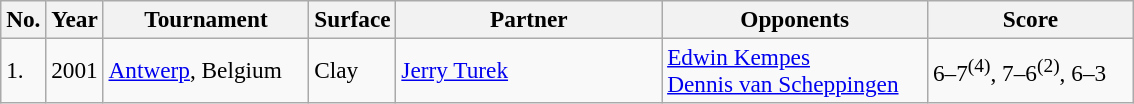<table class="sortable wikitable" style=font-size:97%>
<tr>
<th style="width:20px" class="unsortable">No.</th>
<th style="width:30px">Year</th>
<th style="width:130px">Tournament</th>
<th style="width:50px">Surface</th>
<th style="width:170px">Partner</th>
<th style="width:170px">Opponents</th>
<th style="width:130px" class="unsortable">Score</th>
</tr>
<tr>
<td>1.</td>
<td>2001</td>
<td><a href='#'>Antwerp</a>, Belgium</td>
<td>Clay</td>
<td> <a href='#'>Jerry Turek</a></td>
<td> <a href='#'>Edwin Kempes</a><br> <a href='#'>Dennis van Scheppingen</a></td>
<td>6–7<sup>(4)</sup>, 7–6<sup>(2)</sup>, 6–3</td>
</tr>
</table>
